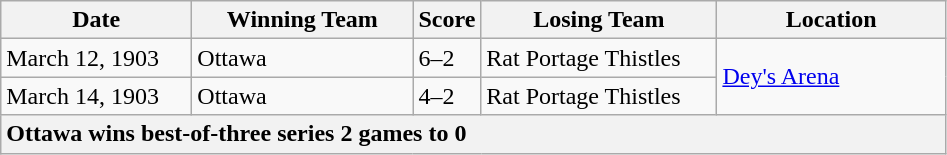<table class="wikitable">
<tr>
<th width="120">Date</th>
<th width="140">Winning Team</th>
<th width="5">Score</th>
<th width="150">Losing Team</th>
<th width="145">Location</th>
</tr>
<tr>
<td>March 12, 1903</td>
<td>Ottawa</td>
<td>6–2</td>
<td>Rat Portage Thistles</td>
<td rowspan="2"><a href='#'>Dey's Arena</a></td>
</tr>
<tr>
<td>March 14, 1903</td>
<td>Ottawa</td>
<td>4–2</td>
<td>Rat Portage Thistles</td>
</tr>
<tr>
<th colspan="5" style="text-align:left;">Ottawa wins best-of-three series 2 games to 0</th>
</tr>
</table>
